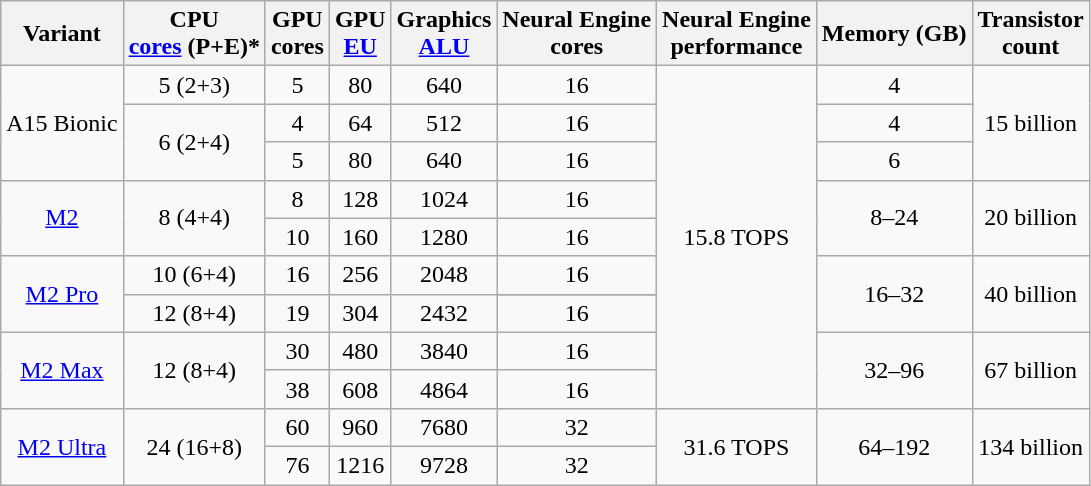<table class="wikitable sortable" style="text-align: center;">
<tr>
<th>Variant</th>
<th>CPU<br><a href='#'>cores</a> (P+E)*</th>
<th>GPU<br>cores</th>
<th>GPU<br><a href='#'>EU</a></th>
<th>Graphics<br><a href='#'>ALU</a></th>
<th>Neural Engine<br>cores</th>
<th>Neural Engine<br>performance</th>
<th>Memory (GB)</th>
<th>Transistor<br>count</th>
</tr>
<tr>
<td rowspan="3">A15 Bionic</td>
<td>5 (2+3)</td>
<td>5</td>
<td>80</td>
<td>640</td>
<td>16</td>
<td rowspan="10">15.8 TOPS</td>
<td>4</td>
<td rowspan="3">15 billion</td>
</tr>
<tr>
<td rowspan="2">6 (2+4)</td>
<td>4</td>
<td>64</td>
<td>512</td>
<td>16</td>
<td>4</td>
</tr>
<tr>
<td>5</td>
<td>80</td>
<td>640</td>
<td>16</td>
<td>6</td>
</tr>
<tr>
<td rowspan="2"><a href='#'>M2</a></td>
<td rowspan="2">8 (4+4)</td>
<td>8</td>
<td>128</td>
<td>1024</td>
<td>16</td>
<td rowspan="2">8–24</td>
<td rowspan="2">20 billion</td>
</tr>
<tr>
<td>10</td>
<td>160</td>
<td>1280</td>
<td>16</td>
</tr>
<tr>
<td rowspan="3"><a href='#'>M2 Pro</a></td>
<td>10 (6+4)</td>
<td rowspan="2">16</td>
<td rowspan="2">256</td>
<td rowspan="2">2048</td>
<td>16</td>
<td rowspan="3">16–32</td>
<td rowspan="3">40 billion</td>
</tr>
<tr>
<td rowspan="2">12 (8+4)</td>
</tr>
<tr>
<td>19</td>
<td>304</td>
<td>2432</td>
<td>16</td>
</tr>
<tr>
<td rowspan="2"><a href='#'>M2 Max</a></td>
<td rowspan="2">12 (8+4)</td>
<td>30</td>
<td>480</td>
<td>3840</td>
<td>16</td>
<td rowspan="2">32–96</td>
<td rowspan="2">67 billion</td>
</tr>
<tr>
<td>38</td>
<td>608</td>
<td>4864</td>
<td>16</td>
</tr>
<tr>
<td rowspan="2"><a href='#'>M2 Ultra</a></td>
<td rowspan="2">24 (16+8)</td>
<td>60</td>
<td>960</td>
<td>7680</td>
<td>32</td>
<td rowspan="2">31.6 TOPS</td>
<td rowspan="2">64–192</td>
<td rowspan="2">134 billion</td>
</tr>
<tr>
<td>76</td>
<td>1216</td>
<td>9728</td>
<td>32</td>
</tr>
</table>
